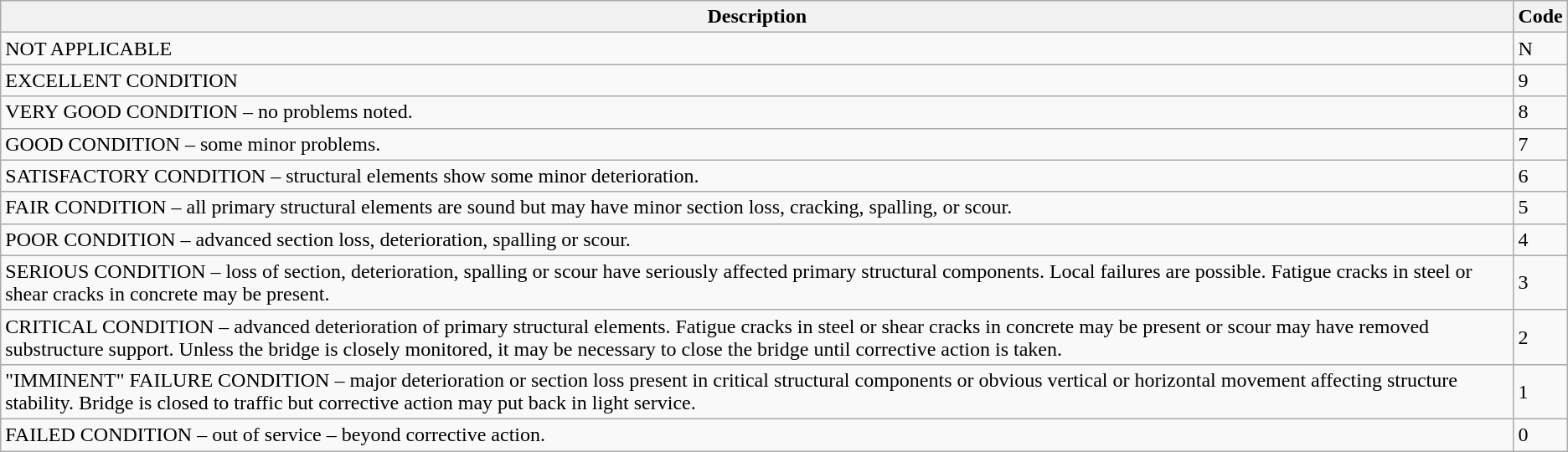<table class="wikitable">
<tr>
<th>Description</th>
<th>Code</th>
</tr>
<tr>
<td>NOT APPLICABLE</td>
<td>N</td>
</tr>
<tr>
<td>EXCELLENT CONDITION</td>
<td>9</td>
</tr>
<tr>
<td>VERY GOOD CONDITION – no problems noted.</td>
<td>8</td>
</tr>
<tr>
<td>GOOD CONDITION – some minor problems.</td>
<td>7</td>
</tr>
<tr>
<td>SATISFACTORY CONDITION – structural elements show some minor deterioration.</td>
<td>6</td>
</tr>
<tr>
<td>FAIR CONDITION – all primary structural elements are sound but may have minor section loss, cracking, spalling, or scour.</td>
<td>5</td>
</tr>
<tr>
<td>POOR CONDITION – advanced section loss, deterioration, spalling or scour.</td>
<td>4</td>
</tr>
<tr>
<td>SERIOUS CONDITION – loss of section, deterioration, spalling or scour have seriously affected primary structural components. Local failures are possible. Fatigue cracks in steel or shear cracks in concrete may be present.</td>
<td>3</td>
</tr>
<tr>
<td>CRITICAL CONDITION – advanced deterioration of primary structural elements. Fatigue cracks in steel or shear cracks in concrete may be present or scour may have removed substructure support. Unless the bridge is closely monitored, it may be necessary to close the bridge until corrective action is taken.</td>
<td>2</td>
</tr>
<tr>
<td>"IMMINENT" FAILURE CONDITION – major deterioration or section loss present in critical structural components or obvious vertical or horizontal movement affecting structure stability. Bridge is closed to traffic but corrective action may put back in light service.</td>
<td>1</td>
</tr>
<tr>
<td>FAILED CONDITION – out of service – beyond corrective action.</td>
<td>0</td>
</tr>
</table>
